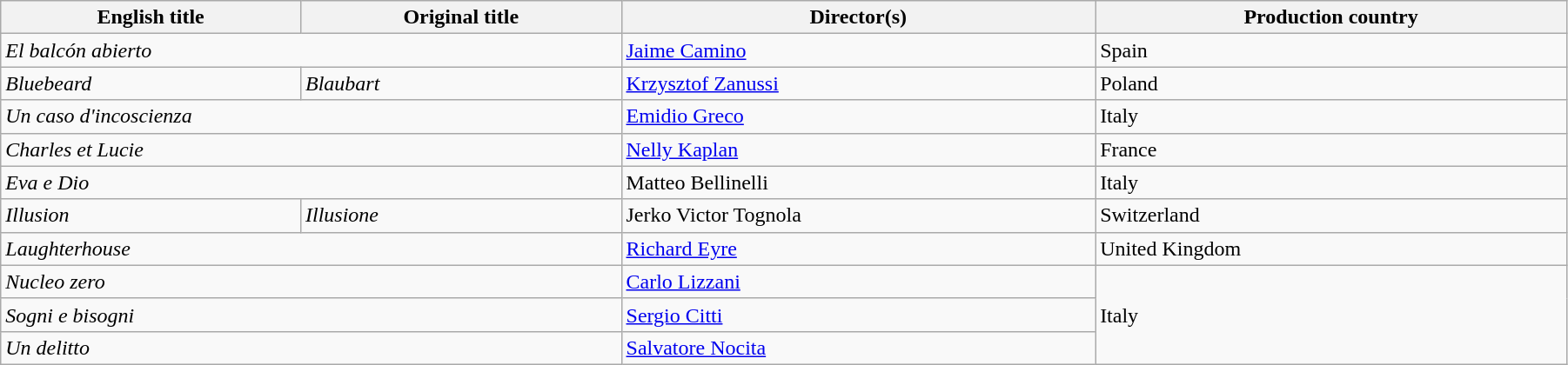<table class="wikitable" width="95%">
<tr>
<th>English title</th>
<th>Original title</th>
<th>Director(s)</th>
<th>Production country</th>
</tr>
<tr>
<td colspan=2><em>El balcón abierto</em></td>
<td><a href='#'>Jaime Camino</a></td>
<td>Spain</td>
</tr>
<tr>
<td><em>Bluebeard</em></td>
<td><em>Blaubart</em></td>
<td><a href='#'>Krzysztof Zanussi</a></td>
<td>Poland</td>
</tr>
<tr>
<td colspan=2><em>Un caso d'incoscienza</em></td>
<td><a href='#'>Emidio Greco</a></td>
<td>Italy</td>
</tr>
<tr>
<td colspan=2><em>Charles et Lucie</em></td>
<td><a href='#'>Nelly Kaplan</a></td>
<td>France</td>
</tr>
<tr>
<td colspan=2><em>Eva e Dio</em></td>
<td>Matteo Bellinelli</td>
<td>Italy</td>
</tr>
<tr>
<td><em>Illusion</em></td>
<td><em>Illusione</em></td>
<td>Jerko Victor Tognola</td>
<td>Switzerland</td>
</tr>
<tr>
<td colspan=2><em>Laughterhouse</em></td>
<td><a href='#'>Richard Eyre</a></td>
<td>United Kingdom</td>
</tr>
<tr>
<td colspan=2><em>Nucleo zero</em></td>
<td><a href='#'>Carlo Lizzani</a></td>
<td rowspan="3">Italy</td>
</tr>
<tr>
<td colspan=2><em>Sogni e bisogni</em></td>
<td><a href='#'>Sergio Citti</a></td>
</tr>
<tr>
<td colspan=2><em>Un delitto</em></td>
<td><a href='#'>Salvatore Nocita</a></td>
</tr>
</table>
